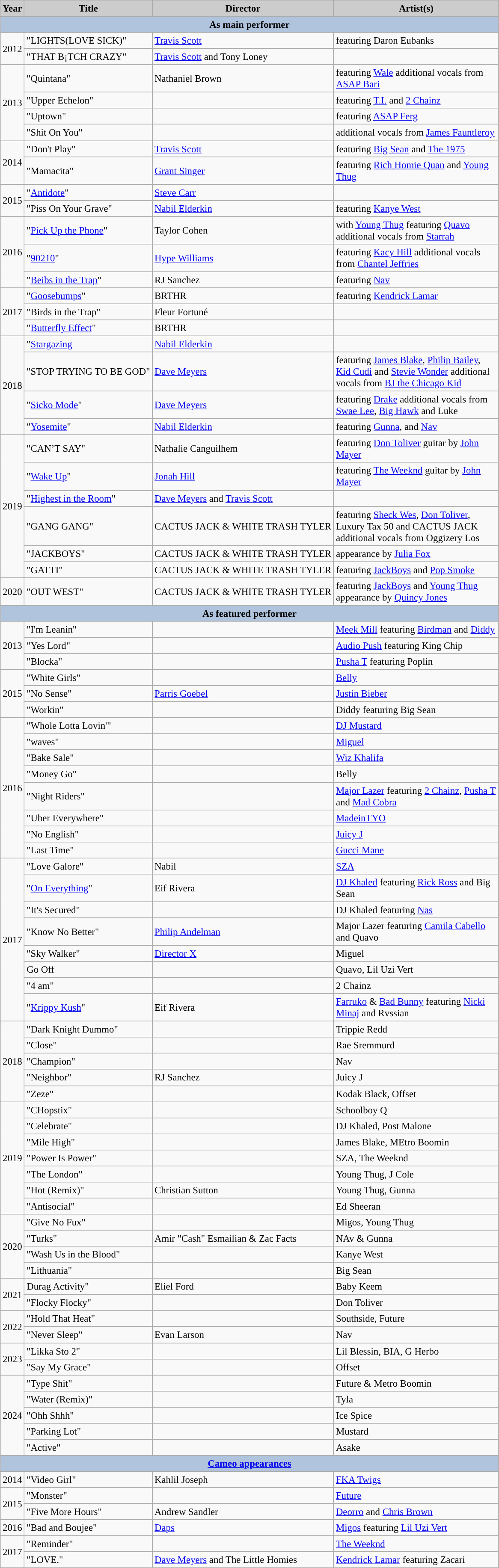<table class="wikitable" style="font-size:95%">
<tr>
<th style="background:#ccc;">Year</th>
<th style="background:#ccc;">Title</th>
<th style="background:#ccc;">Director</th>
<th style="background:#ccc;width:250px">Artist(s)</th>
</tr>
<tr style="text-align:center;">
<th colspan="4" style="background:#B0C4DE;">As main performer</th>
</tr>
<tr>
<td rowspan="2" style="text-align:center;">2012</td>
<td>"LIGHTS(LOVE SICK)"</td>
<td><a href='#'>Travis Scott</a></td>
<td>featuring Daron Eubanks</td>
</tr>
<tr>
<td>"THAT B¡TCH CRAZY"</td>
<td><a href='#'>Travis Scott</a> and Tony Loney</td>
<td></td>
</tr>
<tr>
<td rowspan="4" style="text-align:center;">2013</td>
<td>"Quintana"</td>
<td>Nathaniel Brown</td>
<td>featuring <a href='#'>Wale</a> additional vocals from <a href='#'>ASAP Bari</a></td>
</tr>
<tr>
<td>"Upper Echelon"</td>
<td></td>
<td>featuring <a href='#'>T.I.</a> and <a href='#'>2 Chainz</a></td>
</tr>
<tr>
<td>"Uptown"</td>
<td></td>
<td>featuring <a href='#'>ASAP Ferg</a></td>
</tr>
<tr>
<td>"Shit On You"</td>
<td></td>
<td>additional vocals from <a href='#'>James Fauntleroy</a></td>
</tr>
<tr>
<td rowspan="2" style="text-align:center;">2014</td>
<td>"Don't Play"</td>
<td><a href='#'>Travis Scott</a></td>
<td>featuring <a href='#'>Big Sean</a> and <a href='#'>The 1975</a></td>
</tr>
<tr>
<td>"Mamacita"</td>
<td><a href='#'>Grant Singer</a></td>
<td>featuring <a href='#'>Rich Homie Quan</a> and <a href='#'>Young Thug</a></td>
</tr>
<tr>
<td rowspan="2" style="text-align:center;">2015</td>
<td>"<a href='#'>Antidote</a>"</td>
<td><a href='#'>Steve Carr</a></td>
<td></td>
</tr>
<tr>
<td>"Piss On Your Grave"</td>
<td><a href='#'>Nabil Elderkin</a></td>
<td>featuring <a href='#'>Kanye West</a></td>
</tr>
<tr>
<td rowspan="3">2016</td>
<td>"<a href='#'>Pick Up the Phone</a>"</td>
<td>Taylor Cohen</td>
<td>with <a href='#'>Young Thug</a> featuring <a href='#'>Quavo</a> additional vocals from <a href='#'>Starrah</a></td>
</tr>
<tr>
<td>"<a href='#'>90210</a>"</td>
<td><a href='#'>Hype Williams</a></td>
<td>featuring <a href='#'>Kacy Hill</a> additional vocals from <a href='#'>Chantel Jeffries</a></td>
</tr>
<tr>
<td>"<a href='#'>Beibs in the Trap</a>"</td>
<td>RJ Sanchez</td>
<td>featuring <a href='#'>Nav</a></td>
</tr>
<tr>
<td rowspan="3">2017</td>
<td>"<a href='#'>Goosebumps</a>"</td>
<td>BRTHR</td>
<td>featuring <a href='#'>Kendrick Lamar</a></td>
</tr>
<tr>
<td>"Birds in the Trap"</td>
<td>Fleur Fortuné</td>
<td></td>
</tr>
<tr>
<td>"<a href='#'>Butterfly Effect</a>"</td>
<td>BRTHR</td>
<td></td>
</tr>
<tr>
<td rowspan="4" style="text-align:center;">2018</td>
<td>"<a href='#'>Stargazing</a></td>
<td><a href='#'>Nabil Elderkin</a></td>
<td></td>
</tr>
<tr>
<td>"STOP TRYING TO BE GOD"</td>
<td><a href='#'>Dave Meyers</a></td>
<td>featuring <a href='#'>James Blake</a>, <a href='#'>Philip Bailey</a>, <a href='#'>Kid Cudi</a> and <a href='#'>Stevie Wonder</a> additional vocals from <a href='#'>BJ the Chicago Kid</a></td>
</tr>
<tr>
<td>"<a href='#'>Sicko Mode</a>"</td>
<td><a href='#'>Dave Meyers</a></td>
<td>featuring <a href='#'>Drake</a> additional vocals from <a href='#'>Swae Lee</a>, <a href='#'>Big Hawk</a> and Luke</td>
</tr>
<tr>
<td>"<a href='#'>Yosemite</a>"</td>
<td><a href='#'>Nabil Elderkin</a></td>
<td>featuring <a href='#'>Gunna</a>, and <a href='#'>Nav</a></td>
</tr>
<tr>
<td rowspan="6" style="text-align:center;">2019</td>
<td>"CAN’T SAY"</td>
<td>Nathalie Canguilhem</td>
<td>featuring <a href='#'>Don Toliver</a> guitar by <a href='#'>John Mayer</a></td>
</tr>
<tr>
<td>"<a href='#'>Wake Up</a>"</td>
<td><a href='#'>Jonah Hill</a></td>
<td>featuring <a href='#'>The Weeknd</a> guitar by <a href='#'>John Mayer</a></td>
</tr>
<tr>
<td>"<a href='#'>Highest in the Room</a>"</td>
<td><a href='#'>Dave Meyers</a> and <a href='#'>Travis Scott</a></td>
<td></td>
</tr>
<tr>
<td>"GANG GANG"</td>
<td>CACTUS JACK & WHITE TRASH TYLER</td>
<td>featuring <a href='#'>Sheck Wes</a>, <a href='#'>Don Toliver</a>, Luxury Tax 50 and CACTUS JACK additional vocals from Oggizery Los</td>
</tr>
<tr>
<td>"JACKBOYS"</td>
<td>CACTUS JACK & WHITE TRASH TYLER</td>
<td>appearance by <a href='#'>Julia Fox</a></td>
</tr>
<tr>
<td>"GATTI"</td>
<td>CACTUS JACK & WHITE TRASH TYLER</td>
<td>featuring <a href='#'>JackBoys</a> and <a href='#'>Pop Smoke</a></td>
</tr>
<tr>
<td rowspan="1" style="text-align:center;">2020</td>
<td>"OUT WEST"</td>
<td>CACTUS JACK & WHITE TRASH TYLER</td>
<td>featuring <a href='#'>JackBoys</a> and <a href='#'>Young Thug</a> appearance by <a href='#'>Quincy Jones</a></td>
</tr>
<tr>
<th colspan="4" style="background:#B0C4DE;">As featured performer</th>
</tr>
<tr>
<td style="text-align:center;" rowspan="3">2013</td>
<td>"I'm Leanin"</td>
<td></td>
<td><a href='#'>Meek Mill</a> featuring <a href='#'>Birdman</a> and <a href='#'>Diddy</a></td>
</tr>
<tr>
<td>"Yes Lord"</td>
<td></td>
<td><a href='#'>Audio Push</a> featuring King Chip</td>
</tr>
<tr>
<td>"Blocka"</td>
<td></td>
<td><a href='#'>Pusha T</a> featuring Poplin</td>
</tr>
<tr>
<td style="text-align:center;" rowspan="3">2015</td>
<td>"White Girls"</td>
<td></td>
<td><a href='#'>Belly</a></td>
</tr>
<tr>
<td>"No Sense"</td>
<td><a href='#'>Parris Goebel</a></td>
<td><a href='#'>Justin Bieber</a></td>
</tr>
<tr>
<td>"Workin"</td>
<td></td>
<td>Diddy featuring Big Sean</td>
</tr>
<tr>
<td style="text-align:center;" rowspan="8">2016</td>
<td>"Whole Lotta Lovin'"</td>
<td></td>
<td><a href='#'>DJ Mustard</a></td>
</tr>
<tr>
<td>"waves"</td>
<td></td>
<td><a href='#'>Miguel</a></td>
</tr>
<tr>
<td>"Bake Sale"</td>
<td></td>
<td><a href='#'>Wiz Khalifa</a></td>
</tr>
<tr>
<td>"Money Go"</td>
<td></td>
<td>Belly</td>
</tr>
<tr>
<td>"Night Riders"</td>
<td></td>
<td><a href='#'>Major Lazer</a> featuring <a href='#'>2 Chainz</a>, <a href='#'>Pusha T</a> and <a href='#'>Mad Cobra</a></td>
</tr>
<tr>
<td>"Uber Everywhere"</td>
<td></td>
<td><a href='#'>MadeinTYO</a></td>
</tr>
<tr>
<td>"No English"</td>
<td></td>
<td><a href='#'>Juicy J</a></td>
</tr>
<tr>
<td>"Last Time"</td>
<td></td>
<td><a href='#'>Gucci Mane</a></td>
</tr>
<tr>
<td rowspan="8" style="text-align:center;">2017</td>
<td>"Love Galore"</td>
<td>Nabil</td>
<td><a href='#'>SZA</a></td>
</tr>
<tr>
<td>"<a href='#'>On Everything</a>"</td>
<td>Eif Rivera</td>
<td><a href='#'>DJ Khaled</a> featuring <a href='#'>Rick Ross</a> and Big Sean</td>
</tr>
<tr>
<td>"It's Secured"</td>
<td></td>
<td>DJ Khaled featuring <a href='#'>Nas</a></td>
</tr>
<tr>
<td>"Know No Better"</td>
<td><a href='#'>Philip Andelman</a></td>
<td>Major Lazer featuring <a href='#'>Camila Cabello</a> and Quavo</td>
</tr>
<tr>
<td>"Sky Walker"</td>
<td><a href='#'>Director X</a></td>
<td>Miguel</td>
</tr>
<tr>
<td>Go Off</td>
<td></td>
<td>Quavo, Lil Uzi Vert</td>
</tr>
<tr>
<td>"4 am"</td>
<td></td>
<td>2 Chainz</td>
</tr>
<tr>
<td>"<a href='#'>Krippy Kush</a>"</td>
<td>Eif Rivera</td>
<td><a href='#'>Farruko</a> & <a href='#'>Bad Bunny</a> featuring <a href='#'>Nicki Minaj</a> and Rvssian</td>
</tr>
<tr>
<td rowspan="5">2018</td>
<td>"Dark Knight Dummo"</td>
<td></td>
<td>Trippie Redd</td>
</tr>
<tr>
<td>"Close"</td>
<td></td>
<td>Rae Sremmurd</td>
</tr>
<tr>
<td>"Champion"</td>
<td></td>
<td>Nav</td>
</tr>
<tr>
<td>"Neighbor"</td>
<td>RJ Sanchez</td>
<td>Juicy J</td>
</tr>
<tr>
<td>"Zeze"</td>
<td></td>
<td>Kodak Black, Offset</td>
</tr>
<tr>
<td rowspan="7">2019</td>
<td>"CHopstix"</td>
<td></td>
<td>Schoolboy Q</td>
</tr>
<tr>
<td>"Celebrate"</td>
<td></td>
<td>DJ Khaled, Post Malone</td>
</tr>
<tr>
<td>"Mile High"</td>
<td></td>
<td>James Blake, MEtro Boomin</td>
</tr>
<tr>
<td>"Power Is Power"</td>
<td></td>
<td>SZA, The Weeknd</td>
</tr>
<tr>
<td>"The London"</td>
<td></td>
<td>Young Thug, J Cole</td>
</tr>
<tr>
<td>"Hot (Remix)"</td>
<td>Christian Sutton</td>
<td>Young Thug, Gunna</td>
</tr>
<tr>
<td>"Antisocial"</td>
<td></td>
<td>Ed Sheeran</td>
</tr>
<tr>
<td rowspan="4">2020</td>
<td>"Give No Fux"</td>
<td></td>
<td>Migos, Young Thug</td>
</tr>
<tr>
<td>"Turks"</td>
<td>Amir "Cash" Esmailian & Zac Facts</td>
<td>NAv & Gunna</td>
</tr>
<tr>
<td>"Wash Us in the Blood"</td>
<td></td>
<td>Kanye West</td>
</tr>
<tr>
<td>"Lithuania"</td>
<td></td>
<td>Big Sean</td>
</tr>
<tr>
<td rowspan="2">2021</td>
<td>Durag Activity"</td>
<td>Eliel Ford</td>
<td>Baby Keem</td>
</tr>
<tr>
<td>"Flocky Flocky"</td>
<td></td>
<td>Don Toliver</td>
</tr>
<tr>
<td rowspan="2">2022</td>
<td>"Hold That Heat"</td>
<td></td>
<td>Southside, Future</td>
</tr>
<tr>
<td>"Never Sleep"</td>
<td>Evan Larson</td>
<td>Nav</td>
</tr>
<tr>
<td rowspan="2">2023</td>
<td>"Likka Sto 2"</td>
<td></td>
<td>Lil Blessin, BIA, G Herbo</td>
</tr>
<tr>
<td>"Say My Grace"</td>
<td></td>
<td>Offset</td>
</tr>
<tr>
<td rowspan="5">2024</td>
<td>"Type Shit"</td>
<td></td>
<td>Future & Metro Boomin</td>
</tr>
<tr>
<td>"Water (Remix)"</td>
<td></td>
<td>Tyla</td>
</tr>
<tr>
<td>"Ohh Shhh"</td>
<td></td>
<td>Ice Spice</td>
</tr>
<tr>
<td>"Parking Lot"</td>
<td></td>
<td>Mustard</td>
</tr>
<tr>
<td>"Active"</td>
<td></td>
<td>Asake</td>
</tr>
<tr>
<th colspan="4" style="background:#B0C4DE;"><a href='#'>Cameo appearances</a></th>
</tr>
<tr>
<td style="text-align:center;">2014</td>
<td>"Video Girl"</td>
<td>Kahlil Joseph</td>
<td><a href='#'>FKA Twigs</a></td>
</tr>
<tr>
<td style="text-align:center;" rowspan="2">2015</td>
<td>"Monster"</td>
<td></td>
<td><a href='#'>Future</a></td>
</tr>
<tr>
<td>"Five More Hours"</td>
<td>Andrew Sandler</td>
<td><a href='#'>Deorro</a> and <a href='#'>Chris Brown</a></td>
</tr>
<tr>
<td style="text-align:center;">2016</td>
<td>"Bad and Boujee"</td>
<td><a href='#'>Daps</a></td>
<td><a href='#'>Migos</a> featuring <a href='#'>Lil Uzi Vert</a></td>
</tr>
<tr>
<td rowspan="2" style="text-align:center;">2017</td>
<td>"Reminder"</td>
<td></td>
<td><a href='#'>The Weeknd</a></td>
</tr>
<tr>
<td>"LOVE."</td>
<td><a href='#'>Dave Meyers</a> and The Little Homies</td>
<td><a href='#'>Kendrick Lamar</a> featuring Zacari</td>
</tr>
</table>
